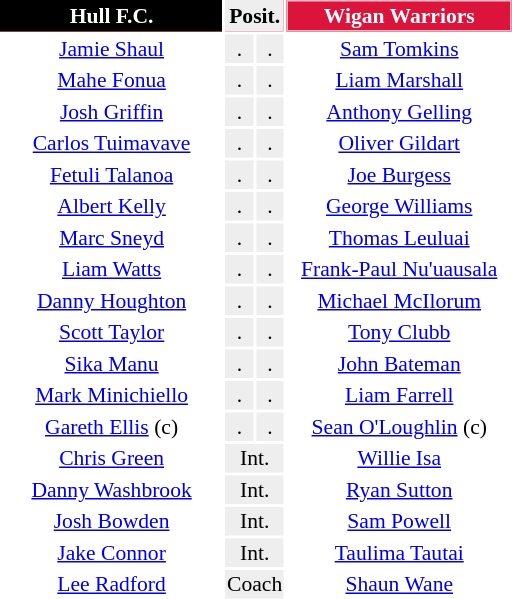<table align=center style="font-size:90%; margin-left:1em">
<tr bgcolor=#FF0033>
<th align="centre" width="146" style="border: 1px #FFC0CB; background: black; color: white">Hull F.C.</th>
<th align="center" style="background: #eeeeee; color: black" colspan="2">Posit.</th>
<th align="centre" width="146" style="border: 1px solid #FFC0CB; background: #DC143C; color: white">Wigan Warriors</th>
</tr>
<tr>
<td align="center"><a href='#'>Jamie Shaul</a></td>
<td align="center" style="background: #eeeeee">.</td>
<td align="center" style="background: #eeeeee">.</td>
<td align="center"><a href='#'>Sam Tomkins</a></td>
</tr>
<tr>
<td align="center"><a href='#'>Mahe Fonua</a></td>
<td align="center" style="background: #eeeeee">.</td>
<td align="center" style="background: #eeeeee">.</td>
<td align="center"><a href='#'>Liam Marshall</a></td>
</tr>
<tr>
<td align="center"><a href='#'>Josh Griffin</a></td>
<td align="center" style="background: #eeeeee">.</td>
<td align="center" style="background: #eeeeee">.</td>
<td align="center"><a href='#'>Anthony Gelling</a></td>
</tr>
<tr>
<td align="center"><a href='#'>Carlos Tuimavave</a></td>
<td align="center" style="background: #eeeeee">.</td>
<td align="center" style="background: #eeeeee">.</td>
<td align="center"><a href='#'>Oliver Gildart</a></td>
</tr>
<tr>
<td align="center"><a href='#'>Fetuli Talanoa</a></td>
<td align="center" style="background: #eeeeee">.</td>
<td align="center" style="background: #eeeeee">.</td>
<td align="center"><a href='#'>Joe Burgess</a></td>
</tr>
<tr>
<td align="center"><a href='#'>Albert Kelly</a></td>
<td align="center" style="background: #eeeeee">.</td>
<td align="center" style="background: #eeeeee">.</td>
<td align="center"><a href='#'>George Williams</a></td>
</tr>
<tr>
<td align="center"><a href='#'>Marc Sneyd</a></td>
<td align="center" style="background: #eeeeee">.</td>
<td align="center" style="background: #eeeeee">.</td>
<td align="center"><a href='#'>Thomas Leuluai</a></td>
</tr>
<tr>
<td align="center"><a href='#'>Liam Watts</a></td>
<td align="center" style="background: #eeeeee">.</td>
<td align="center" style="background: #eeeeee">.</td>
<td align="center"><a href='#'>Frank-Paul Nu'uausala</a></td>
</tr>
<tr>
<td align="center"><a href='#'>Danny Houghton</a></td>
<td align="center" style="background: #eeeeee">.</td>
<td align="center" style="background: #eeeeee">.</td>
<td align="center"><a href='#'>Michael McIlorum</a></td>
</tr>
<tr>
<td align="center"><a href='#'>Scott Taylor</a></td>
<td align="center" style="background: #eeeeee">.</td>
<td align="center" style="background: #eeeeee">.</td>
<td align="center"><a href='#'>Tony Clubb</a></td>
</tr>
<tr>
<td align="center"><a href='#'>Sika Manu</a></td>
<td align="center" style="background: #eeeeee">.</td>
<td align="center" style="background: #eeeeee">.</td>
<td align="center"><a href='#'>John Bateman</a></td>
</tr>
<tr>
<td align="center"><a href='#'>Mark Minichiello</a></td>
<td align="center" style="background: #eeeeee">.</td>
<td align="center" style="background: #eeeeee">.</td>
<td align="center"><a href='#'>Liam Farrell</a></td>
</tr>
<tr>
<td align="center"><a href='#'>Gareth Ellis</a> (c)</td>
<td align="center" style="background: #eeeeee">.</td>
<td align="center" style="background: #eeeeee">.</td>
<td align="center"><a href='#'>Sean O'Loughlin</a> (c)</td>
</tr>
<tr>
<td align="center"><a href='#'>Chris Green</a></td>
<td align="center" style="background: #eeeeee" colspan="2">Int.</td>
<td align="center"><a href='#'>Willie Isa</a></td>
</tr>
<tr>
<td align="center"><a href='#'>Danny Washbrook</a></td>
<td align="center" style="background: #eeeeee" colspan="2">Int.</td>
<td align="center"><a href='#'>Ryan Sutton</a></td>
</tr>
<tr>
<td align="center"><a href='#'>Josh Bowden</a></td>
<td align="center" style="background: #eeeeee" colspan="2">Int.</td>
<td align="center"><a href='#'>Sam Powell</a></td>
</tr>
<tr>
<td align="center"><a href='#'>Jake Connor</a></td>
<td align="center" style="background: #eeeeee"  colspan="2">Int.</td>
<td align="center"><a href='#'>Taulima Tautai</a></td>
</tr>
<tr>
<td align="center"><a href='#'>Lee Radford</a></td>
<td align="center" style="background: #eeeeee" colspan="2">Coach</td>
<td align="center"><a href='#'>Shaun Wane</a></td>
</tr>
</table>
